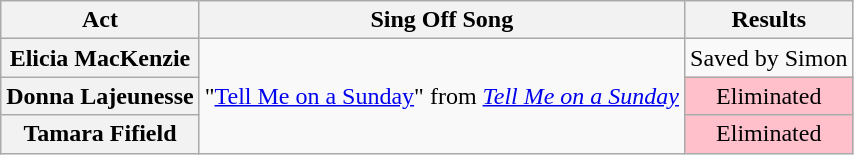<table class="wikitable plainrowheaders" style="text-align:center;">
<tr>
<th scope="col">Act</th>
<th scope="col">Sing Off Song</th>
<th scope="col">Results</th>
</tr>
<tr>
<th scope="row">Elicia MacKenzie</th>
<td rowspan="3">"<a href='#'>Tell Me on a Sunday</a>" from <em><a href='#'>Tell Me on a Sunday</a></em></td>
<td>Saved by Simon</td>
</tr>
<tr>
<th scope="row">Donna Lajeunesse</th>
<td style="background:pink;">Eliminated</td>
</tr>
<tr>
<th scope="row">Tamara Fifield</th>
<td style="background:pink;">Eliminated</td>
</tr>
</table>
